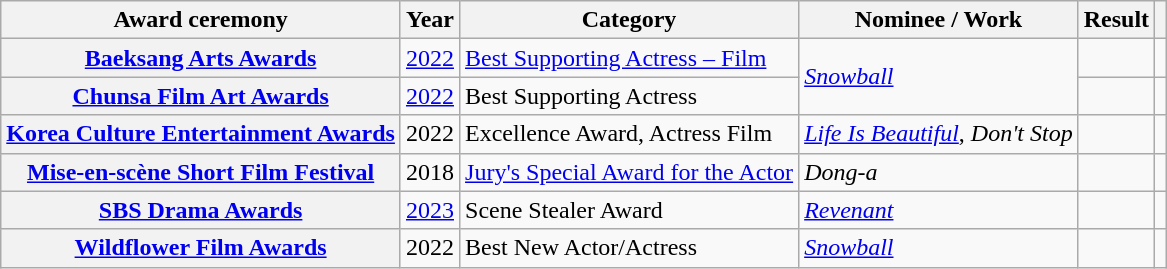<table class="wikitable plainrowheaders sortable">
<tr>
<th scope="col">Award ceremony</th>
<th scope="col">Year</th>
<th scope="col">Category</th>
<th scope="col">Nominee / Work</th>
<th scope="col">Result</th>
<th scope="col" class="unsortable"></th>
</tr>
<tr>
<th scope="row"  rowspan="1"><a href='#'>Baeksang Arts Awards</a></th>
<td><a href='#'>2022</a></td>
<td><a href='#'>Best Supporting Actress – Film</a></td>
<td rowspan="2"><em><a href='#'>Snowball</a></em></td>
<td></td>
<td></td>
</tr>
<tr>
<th scope="row"><a href='#'>Chunsa Film Art Awards</a></th>
<td><a href='#'>2022</a></td>
<td>Best Supporting Actress</td>
<td></td>
<td></td>
</tr>
<tr>
<th scope="row"><a href='#'>Korea Culture Entertainment Awards</a></th>
<td>2022</td>
<td>Excellence Award, Actress Film</td>
<td><em><a href='#'>Life Is Beautiful</a></em>, <em>Don't Stop</em></td>
<td></td>
<td></td>
</tr>
<tr>
<th scope="row" rowspan="1"><a href='#'>Mise-en-scène Short Film Festival</a></th>
<td>2018</td>
<td><a href='#'>Jury's Special Award for the Actor</a></td>
<td><em>Dong-a</em></td>
<td></td>
<td></td>
</tr>
<tr>
<th scope="row"  rowspan="1"><a href='#'>SBS Drama Awards</a></th>
<td><a href='#'>2023</a></td>
<td rowspan="1">Scene Stealer Award</td>
<td><em><a href='#'>Revenant</a></em></td>
<td></td>
<td></td>
</tr>
<tr>
<th scope="row"  rowspan="1"><a href='#'>Wildflower Film Awards</a></th>
<td>2022</td>
<td>Best New Actor/Actress</td>
<td><em><a href='#'>Snowball</a></em></td>
<td></td>
<td></td>
</tr>
</table>
